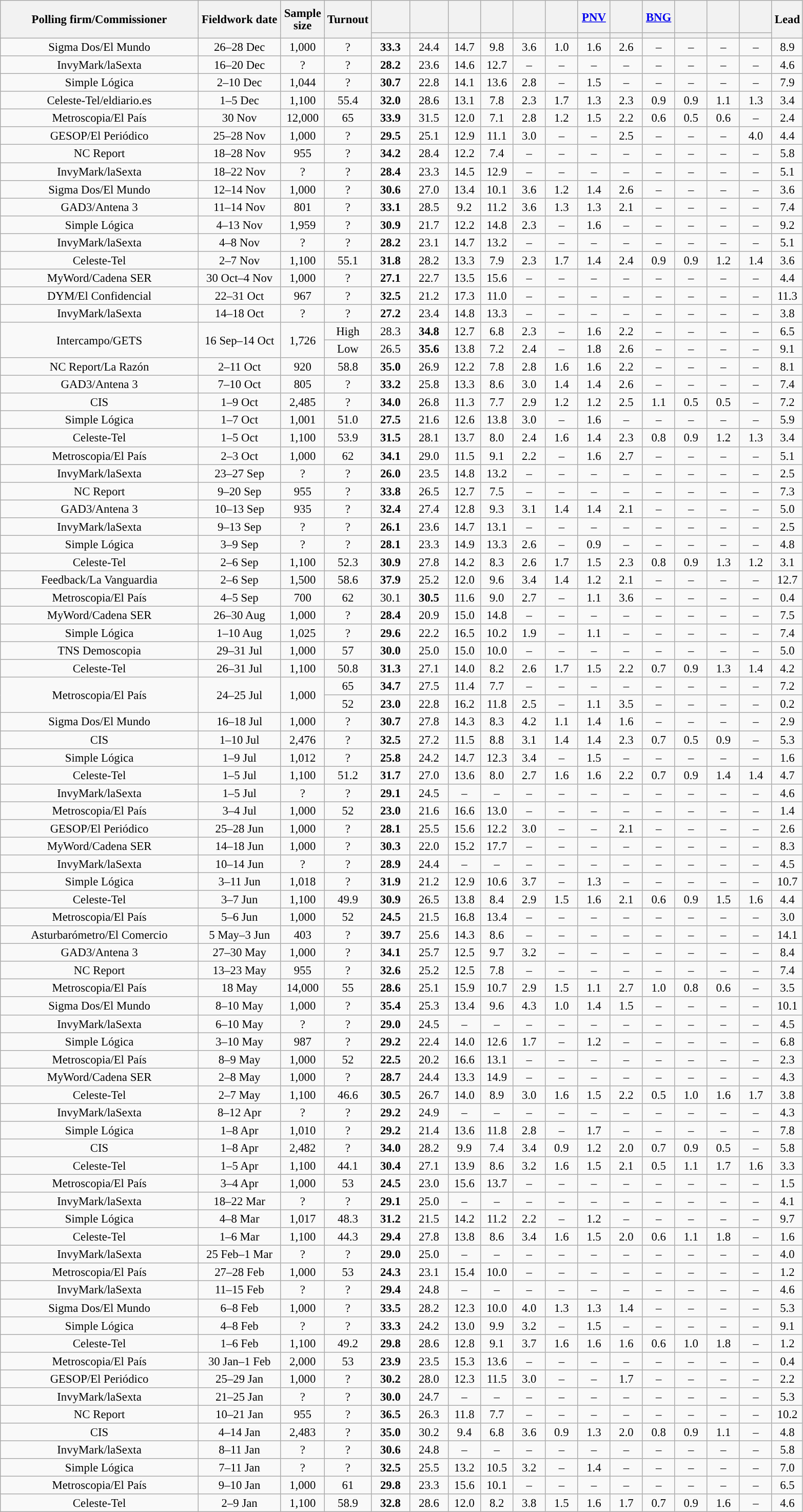<table class="wikitable collapsible collapsed" style="text-align:center; font-size:95%; line-height:16px;">
<tr style="height:42px;">
<th style="width:250px;" rowspan="2">Polling firm/Commissioner</th>
<th style="width:100px;" rowspan="2">Fieldwork date</th>
<th style="width:50px;" rowspan="2">Sample size</th>
<th style="width:45px;" rowspan="2">Turnout</th>
<th style="width:43px;"></th>
<th style="width:43px;"></th>
<th style="width:35px;"></th>
<th style="width:35px;"></th>
<th style="width:35px;"></th>
<th style="width:35px;"></th>
<th style="width:35px;"><a href='#'>PNV</a></th>
<th style="width:35px;"></th>
<th style="width:35px;"><a href='#'>BNG</a></th>
<th style="width:35px;"></th>
<th style="width:35px;"></th>
<th style="width:35px;"></th>
<th style="width:30px;" rowspan="2">Lead</th>
</tr>
<tr>
<th style="color:inherit;background:"></th>
<th style="color:inherit;background:"></th>
<th style="color:inherit;background:"></th>
<th style="color:inherit;background:"></th>
<th style="color:inherit;background:"></th>
<th style="color:inherit;background:"></th>
<th style="color:inherit;background:"></th>
<th style="color:inherit;background:"></th>
<th style="color:inherit;background:"></th>
<th style="color:inherit;background:"></th>
<th style="color:inherit;background:"></th>
<th style="color:inherit;background:"></th>
</tr>
<tr>
<td>Sigma Dos/El Mundo</td>
<td>26–28 Dec</td>
<td>1,000</td>
<td>?</td>
<td><strong>33.3</strong></td>
<td>24.4</td>
<td>14.7</td>
<td>9.8</td>
<td>3.6</td>
<td>1.0</td>
<td>1.6</td>
<td>2.6</td>
<td>–</td>
<td>–</td>
<td>–</td>
<td>–</td>
<td style="background:">8.9</td>
</tr>
<tr>
<td>InvyMark/laSexta</td>
<td>16–20 Dec</td>
<td>?</td>
<td>?</td>
<td><strong>28.2</strong></td>
<td>23.6</td>
<td>14.6</td>
<td>12.7</td>
<td>–</td>
<td>–</td>
<td>–</td>
<td>–</td>
<td>–</td>
<td>–</td>
<td>–</td>
<td>–</td>
<td style="background:">4.6</td>
</tr>
<tr>
<td>Simple Lógica</td>
<td>2–10 Dec</td>
<td>1,044</td>
<td>?</td>
<td><strong>30.7</strong></td>
<td>22.8</td>
<td>14.1</td>
<td>13.6</td>
<td>2.8</td>
<td>–</td>
<td>1.5</td>
<td>–</td>
<td>–</td>
<td>–</td>
<td>–</td>
<td>–</td>
<td style="background:">7.9</td>
</tr>
<tr>
<td>Celeste-Tel/eldiario.es</td>
<td>1–5 Dec</td>
<td>1,100</td>
<td>55.4</td>
<td><strong>32.0</strong><br></td>
<td>28.6<br></td>
<td>13.1<br></td>
<td>7.8<br></td>
<td>2.3<br></td>
<td>1.7<br></td>
<td>1.3<br></td>
<td>2.3<br></td>
<td>0.9<br></td>
<td>0.9<br></td>
<td>1.1<br></td>
<td>1.3<br></td>
<td style="background:">3.4</td>
</tr>
<tr>
<td>Metroscopia/El País</td>
<td>30 Nov</td>
<td>12,000</td>
<td>65</td>
<td><strong>33.9</strong><br></td>
<td>31.5<br></td>
<td>12.0<br></td>
<td>7.1<br></td>
<td>2.8<br></td>
<td>1.2<br></td>
<td>1.5<br></td>
<td>2.2<br></td>
<td>0.6<br></td>
<td>0.5<br></td>
<td>0.6<br></td>
<td>–</td>
<td style="background:">2.4</td>
</tr>
<tr>
<td>GESOP/El Periódico</td>
<td>25–28 Nov</td>
<td>1,000</td>
<td>?</td>
<td><strong>29.5</strong><br></td>
<td>25.1<br></td>
<td>12.9<br></td>
<td>11.1<br></td>
<td>3.0<br></td>
<td>–</td>
<td>–</td>
<td>2.5<br></td>
<td>–</td>
<td>–</td>
<td>–</td>
<td>4.0<br></td>
<td style="background:">4.4</td>
</tr>
<tr>
<td>NC Report</td>
<td>18–28 Nov</td>
<td>955</td>
<td>?</td>
<td><strong>34.2</strong></td>
<td>28.4</td>
<td>12.2</td>
<td>7.4</td>
<td>–</td>
<td>–</td>
<td>–</td>
<td>–</td>
<td>–</td>
<td>–</td>
<td>–</td>
<td>–</td>
<td style="background:">5.8</td>
</tr>
<tr>
<td>InvyMark/laSexta</td>
<td>18–22 Nov</td>
<td>?</td>
<td>?</td>
<td><strong>28.4</strong></td>
<td>23.3</td>
<td>14.5</td>
<td>12.9</td>
<td>–</td>
<td>–</td>
<td>–</td>
<td>–</td>
<td>–</td>
<td>–</td>
<td>–</td>
<td>–</td>
<td style="background:">5.1</td>
</tr>
<tr>
<td>Sigma Dos/El Mundo</td>
<td>12–14 Nov</td>
<td>1,000</td>
<td>?</td>
<td><strong>30.6</strong></td>
<td>27.0</td>
<td>13.4</td>
<td>10.1</td>
<td>3.6</td>
<td>1.2</td>
<td>1.4</td>
<td>2.6</td>
<td>–</td>
<td>–</td>
<td>–</td>
<td>–</td>
<td style="background:">3.6</td>
</tr>
<tr>
<td>GAD3/Antena 3</td>
<td>11–14 Nov</td>
<td>801</td>
<td>?</td>
<td><strong>33.1</strong><br></td>
<td>28.5<br></td>
<td>9.2<br></td>
<td>11.2<br></td>
<td>3.6<br></td>
<td>1.3<br></td>
<td>1.3<br></td>
<td>2.1<br></td>
<td>–</td>
<td>–</td>
<td>–</td>
<td>–</td>
<td style="background:">7.4</td>
</tr>
<tr>
<td>Simple Lógica</td>
<td>4–13 Nov</td>
<td>1,959</td>
<td>?</td>
<td><strong>30.9</strong></td>
<td>21.7</td>
<td>12.2</td>
<td>14.8</td>
<td>2.3</td>
<td>–</td>
<td>1.6</td>
<td>–</td>
<td>–</td>
<td>–</td>
<td>–</td>
<td>–</td>
<td style="background:">9.2</td>
</tr>
<tr>
<td>InvyMark/laSexta</td>
<td>4–8 Nov</td>
<td>?</td>
<td>?</td>
<td><strong>28.2</strong></td>
<td>23.1</td>
<td>14.7</td>
<td>13.2</td>
<td>–</td>
<td>–</td>
<td>–</td>
<td>–</td>
<td>–</td>
<td>–</td>
<td>–</td>
<td>–</td>
<td style="background:">5.1</td>
</tr>
<tr>
<td>Celeste-Tel</td>
<td>2–7 Nov</td>
<td>1,100</td>
<td>55.1</td>
<td><strong>31.8</strong><br></td>
<td>28.2<br></td>
<td>13.3<br></td>
<td>7.9<br></td>
<td>2.3<br></td>
<td>1.7<br></td>
<td>1.4<br></td>
<td>2.4<br></td>
<td>0.9<br></td>
<td>0.9<br></td>
<td>1.2<br></td>
<td>1.4<br></td>
<td style="background:">3.6</td>
</tr>
<tr>
<td>MyWord/Cadena SER</td>
<td>30 Oct–4 Nov</td>
<td>1,000</td>
<td>?</td>
<td><strong>27.1</strong></td>
<td>22.7</td>
<td>13.5</td>
<td>15.6</td>
<td>–</td>
<td>–</td>
<td>–</td>
<td>–</td>
<td>–</td>
<td>–</td>
<td>–</td>
<td>–</td>
<td style="background:">4.4</td>
</tr>
<tr>
<td>DYM/El Confidencial</td>
<td>22–31 Oct</td>
<td>967</td>
<td>?</td>
<td><strong>32.5</strong></td>
<td>21.2</td>
<td>17.3</td>
<td>11.0</td>
<td>–</td>
<td>–</td>
<td>–</td>
<td>–</td>
<td>–</td>
<td>–</td>
<td>–</td>
<td>–</td>
<td style="background:">11.3</td>
</tr>
<tr>
<td>InvyMark/laSexta</td>
<td>14–18 Oct</td>
<td>?</td>
<td>?</td>
<td><strong>27.2</strong></td>
<td>23.4</td>
<td>14.8</td>
<td>13.3</td>
<td>–</td>
<td>–</td>
<td>–</td>
<td>–</td>
<td>–</td>
<td>–</td>
<td>–</td>
<td>–</td>
<td style="background:">3.8</td>
</tr>
<tr>
<td rowspan="2">Intercampo/GETS</td>
<td rowspan="2">16 Sep–14 Oct</td>
<td rowspan="2">1,726</td>
<td>High</td>
<td>28.3</td>
<td><strong>34.8</strong></td>
<td>12.7</td>
<td>6.8</td>
<td>2.3</td>
<td>–</td>
<td>1.6</td>
<td>2.2</td>
<td>–</td>
<td>–</td>
<td>–</td>
<td>–</td>
<td style="background:">6.5</td>
</tr>
<tr>
<td>Low</td>
<td>26.5</td>
<td><strong>35.6</strong></td>
<td>13.8</td>
<td>7.2</td>
<td>2.4</td>
<td>–</td>
<td>1.8</td>
<td>2.6</td>
<td>–</td>
<td>–</td>
<td>–</td>
<td>–</td>
<td style="background:">9.1</td>
</tr>
<tr>
<td>NC Report/La Razón</td>
<td>2–11 Oct</td>
<td>920</td>
<td>58.8</td>
<td><strong>35.0</strong><br></td>
<td>26.9<br></td>
<td>12.2<br></td>
<td>7.8<br></td>
<td>2.8<br></td>
<td>1.6<br></td>
<td>1.6<br></td>
<td>2.2<br></td>
<td>–</td>
<td>–</td>
<td>–</td>
<td>–</td>
<td style="background:">8.1</td>
</tr>
<tr>
<td>GAD3/Antena 3</td>
<td>7–10 Oct</td>
<td>805</td>
<td>?</td>
<td><strong>33.2</strong><br></td>
<td>25.8<br></td>
<td>13.3<br></td>
<td>8.6<br></td>
<td>3.0<br></td>
<td>1.4<br></td>
<td>1.4<br></td>
<td>2.6<br></td>
<td>–</td>
<td>–</td>
<td>–</td>
<td>–</td>
<td style="background:">7.4</td>
</tr>
<tr>
<td>CIS</td>
<td>1–9 Oct</td>
<td>2,485</td>
<td>?</td>
<td><strong>34.0</strong><br></td>
<td>26.8<br></td>
<td>11.3<br></td>
<td>7.7<br></td>
<td>2.9<br></td>
<td>1.2<br></td>
<td>1.2<br></td>
<td>2.5<br></td>
<td>1.1<br></td>
<td>0.5<br></td>
<td>0.5<br></td>
<td>–</td>
<td style="background:">7.2</td>
</tr>
<tr>
<td>Simple Lógica</td>
<td>1–7 Oct</td>
<td>1,001</td>
<td>51.0</td>
<td><strong>27.5</strong></td>
<td>21.6</td>
<td>12.6</td>
<td>13.8</td>
<td>3.0</td>
<td>–</td>
<td>1.6</td>
<td>–</td>
<td>–</td>
<td>–</td>
<td>–</td>
<td>–</td>
<td style="background:">5.9</td>
</tr>
<tr>
<td>Celeste-Tel</td>
<td>1–5 Oct</td>
<td>1,100</td>
<td>53.9</td>
<td><strong>31.5</strong><br></td>
<td>28.1<br></td>
<td>13.7<br></td>
<td>8.0<br></td>
<td>2.4<br></td>
<td>1.6<br></td>
<td>1.4<br></td>
<td>2.3<br></td>
<td>0.8<br></td>
<td>0.9<br></td>
<td>1.2<br></td>
<td>1.3<br></td>
<td style="background:">3.4</td>
</tr>
<tr>
<td>Metroscopia/El País</td>
<td>2–3 Oct</td>
<td>1,000</td>
<td>62</td>
<td><strong>34.1</strong></td>
<td>29.0</td>
<td>11.5</td>
<td>9.1</td>
<td>2.2</td>
<td>–</td>
<td>1.6</td>
<td>2.7</td>
<td>–</td>
<td>–</td>
<td>–</td>
<td>–</td>
<td style="background:">5.1</td>
</tr>
<tr>
<td>InvyMark/laSexta</td>
<td>23–27 Sep</td>
<td>?</td>
<td>?</td>
<td><strong>26.0</strong></td>
<td>23.5</td>
<td>14.8</td>
<td>13.2</td>
<td>–</td>
<td>–</td>
<td>–</td>
<td>–</td>
<td>–</td>
<td>–</td>
<td>–</td>
<td>–</td>
<td style="background:">2.5</td>
</tr>
<tr>
<td>NC Report</td>
<td>9–20 Sep</td>
<td>955</td>
<td>?</td>
<td><strong>33.8</strong></td>
<td>26.5</td>
<td>12.7</td>
<td>7.5</td>
<td>–</td>
<td>–</td>
<td>–</td>
<td>–</td>
<td>–</td>
<td>–</td>
<td>–</td>
<td>–</td>
<td style="background:">7.3</td>
</tr>
<tr>
<td>GAD3/Antena 3</td>
<td>10–13 Sep</td>
<td>935</td>
<td>?</td>
<td><strong>32.4</strong><br></td>
<td>27.4<br></td>
<td>12.8<br></td>
<td>9.3<br></td>
<td>3.1<br></td>
<td>1.4<br></td>
<td>1.4<br></td>
<td>2.1<br></td>
<td>–</td>
<td>–</td>
<td>–</td>
<td>–</td>
<td style="background:">5.0</td>
</tr>
<tr>
<td>InvyMark/laSexta</td>
<td>9–13 Sep</td>
<td>?</td>
<td>?</td>
<td><strong>26.1</strong></td>
<td>23.6</td>
<td>14.7</td>
<td>13.1</td>
<td>–</td>
<td>–</td>
<td>–</td>
<td>–</td>
<td>–</td>
<td>–</td>
<td>–</td>
<td>–</td>
<td style="background:">2.5</td>
</tr>
<tr>
<td>Simple Lógica</td>
<td>3–9 Sep</td>
<td>?</td>
<td>?</td>
<td><strong>28.1</strong></td>
<td>23.3</td>
<td>14.9</td>
<td>13.3</td>
<td>2.6</td>
<td>–</td>
<td>0.9</td>
<td>–</td>
<td>–</td>
<td>–</td>
<td>–</td>
<td>–</td>
<td style="background:">4.8</td>
</tr>
<tr>
<td>Celeste-Tel</td>
<td>2–6 Sep</td>
<td>1,100</td>
<td>52.3</td>
<td><strong>30.9</strong><br></td>
<td>27.8<br></td>
<td>14.2<br></td>
<td>8.3<br></td>
<td>2.6<br></td>
<td>1.7<br></td>
<td>1.5<br></td>
<td>2.3<br></td>
<td>0.8<br></td>
<td>0.9<br></td>
<td>1.3<br></td>
<td>1.2<br></td>
<td style="background:">3.1</td>
</tr>
<tr>
<td>Feedback/La Vanguardia</td>
<td>2–6 Sep</td>
<td>1,500</td>
<td>58.6</td>
<td><strong>37.9</strong><br></td>
<td>25.2<br></td>
<td>12.0<br></td>
<td>9.6<br></td>
<td>3.4<br></td>
<td>1.4<br></td>
<td>1.2<br></td>
<td>2.1<br></td>
<td>–</td>
<td>–</td>
<td>–</td>
<td>–</td>
<td style="background:">12.7</td>
</tr>
<tr>
<td>Metroscopia/El País</td>
<td>4–5 Sep</td>
<td>700</td>
<td>62</td>
<td>30.1</td>
<td><strong>30.5</strong></td>
<td>11.6</td>
<td>9.0</td>
<td>2.7</td>
<td>–</td>
<td>1.1</td>
<td>3.6</td>
<td>–</td>
<td>–</td>
<td>–</td>
<td>–</td>
<td style="background:">0.4</td>
</tr>
<tr>
<td>MyWord/Cadena SER</td>
<td>26–30 Aug</td>
<td>1,000</td>
<td>?</td>
<td><strong>28.4</strong></td>
<td>20.9</td>
<td>15.0</td>
<td>14.8</td>
<td>–</td>
<td>–</td>
<td>–</td>
<td>–</td>
<td>–</td>
<td>–</td>
<td>–</td>
<td>–</td>
<td style="background:">7.5</td>
</tr>
<tr>
<td>Simple Lógica</td>
<td>1–10 Aug</td>
<td>1,025</td>
<td>?</td>
<td><strong>29.6</strong></td>
<td>22.2</td>
<td>16.5</td>
<td>10.2</td>
<td>1.9</td>
<td>–</td>
<td>1.1</td>
<td>–</td>
<td>–</td>
<td>–</td>
<td>–</td>
<td>–</td>
<td style="background:">7.4</td>
</tr>
<tr>
<td>TNS Demoscopia</td>
<td>29–31 Jul</td>
<td>1,000</td>
<td>57</td>
<td><strong>30.0</strong></td>
<td>25.0</td>
<td>15.0</td>
<td>10.0</td>
<td>–</td>
<td>–</td>
<td>–</td>
<td>–</td>
<td>–</td>
<td>–</td>
<td>–</td>
<td>–</td>
<td style="background:">5.0</td>
</tr>
<tr>
<td>Celeste-Tel</td>
<td>26–31 Jul</td>
<td>1,100</td>
<td>50.8</td>
<td><strong>31.3</strong><br></td>
<td>27.1<br></td>
<td>14.0<br></td>
<td>8.2<br></td>
<td>2.6<br></td>
<td>1.7<br></td>
<td>1.5<br></td>
<td>2.2<br></td>
<td>0.7<br></td>
<td>0.9<br></td>
<td>1.3<br></td>
<td>1.4<br></td>
<td style="background:">4.2</td>
</tr>
<tr>
<td rowspan="2">Metroscopia/El País</td>
<td rowspan="2">24–25 Jul</td>
<td rowspan="2">1,000</td>
<td>65</td>
<td><strong>34.7</strong><br></td>
<td>27.5<br></td>
<td>11.4<br></td>
<td>7.7<br></td>
<td>–</td>
<td>–</td>
<td>–</td>
<td>–</td>
<td>–</td>
<td>–</td>
<td>–</td>
<td>–</td>
<td style="background:">7.2</td>
</tr>
<tr>
<td>52</td>
<td><strong>23.0</strong></td>
<td>22.8</td>
<td>16.2</td>
<td>11.8</td>
<td>2.5</td>
<td>–</td>
<td>1.1</td>
<td>3.5</td>
<td>–</td>
<td>–</td>
<td>–</td>
<td>–</td>
<td style="background:">0.2</td>
</tr>
<tr>
<td>Sigma Dos/El Mundo</td>
<td>16–18 Jul</td>
<td>1,000</td>
<td>?</td>
<td><strong>30.7</strong></td>
<td>27.8</td>
<td>14.3</td>
<td>8.3</td>
<td>4.2</td>
<td>1.1</td>
<td>1.4</td>
<td>1.6</td>
<td>–</td>
<td>–</td>
<td>–</td>
<td>–</td>
<td style="background:">2.9</td>
</tr>
<tr>
<td>CIS</td>
<td>1–10 Jul</td>
<td>2,476</td>
<td>?</td>
<td><strong>32.5</strong><br></td>
<td>27.2<br></td>
<td>11.5<br></td>
<td>8.8<br></td>
<td>3.1<br></td>
<td>1.4<br></td>
<td>1.4<br></td>
<td>2.3<br></td>
<td>0.7<br></td>
<td>0.5<br></td>
<td>0.9<br></td>
<td>–</td>
<td style="background:">5.3</td>
</tr>
<tr>
<td>Simple Lógica</td>
<td>1–9 Jul</td>
<td>1,012</td>
<td>?</td>
<td><strong>25.8</strong></td>
<td>24.2</td>
<td>14.7</td>
<td>12.3</td>
<td>3.4</td>
<td>–</td>
<td>1.5</td>
<td>–</td>
<td>–</td>
<td>–</td>
<td>–</td>
<td>–</td>
<td style="background:">1.6</td>
</tr>
<tr>
<td>Celeste-Tel</td>
<td>1–5 Jul</td>
<td>1,100</td>
<td>51.2</td>
<td><strong>31.7</strong><br></td>
<td>27.0<br></td>
<td>13.6<br></td>
<td>8.0<br></td>
<td>2.7<br></td>
<td>1.6<br></td>
<td>1.6<br></td>
<td>2.2<br></td>
<td>0.7<br></td>
<td>0.9<br></td>
<td>1.4<br></td>
<td>1.4<br></td>
<td style="background:">4.7</td>
</tr>
<tr>
<td>InvyMark/laSexta</td>
<td>1–5 Jul</td>
<td>?</td>
<td>?</td>
<td><strong>29.1</strong></td>
<td>24.5</td>
<td>–</td>
<td>–</td>
<td>–</td>
<td>–</td>
<td>–</td>
<td>–</td>
<td>–</td>
<td>–</td>
<td>–</td>
<td>–</td>
<td style="background:">4.6</td>
</tr>
<tr>
<td>Metroscopia/El País</td>
<td>3–4 Jul</td>
<td>1,000</td>
<td>52</td>
<td><strong>23.0</strong></td>
<td>21.6</td>
<td>16.6</td>
<td>13.0</td>
<td>–</td>
<td>–</td>
<td>–</td>
<td>–</td>
<td>–</td>
<td>–</td>
<td>–</td>
<td>–</td>
<td style="background:">1.4</td>
</tr>
<tr>
<td>GESOP/El Periódico</td>
<td>25–28 Jun</td>
<td>1,000</td>
<td>?</td>
<td><strong>28.1</strong><br></td>
<td>25.5<br></td>
<td>15.6<br></td>
<td>12.2<br></td>
<td>3.0<br></td>
<td>–</td>
<td>–</td>
<td>2.1<br></td>
<td>–</td>
<td>–</td>
<td>–</td>
<td>–</td>
<td style="background:">2.6</td>
</tr>
<tr>
<td>MyWord/Cadena SER</td>
<td>14–18 Jun</td>
<td>1,000</td>
<td>?</td>
<td><strong>30.3</strong></td>
<td>22.0</td>
<td>15.2</td>
<td>17.7</td>
<td>–</td>
<td>–</td>
<td>–</td>
<td>–</td>
<td>–</td>
<td>–</td>
<td>–</td>
<td>–</td>
<td style="background:">8.3</td>
</tr>
<tr>
<td>InvyMark/laSexta</td>
<td>10–14 Jun</td>
<td>?</td>
<td>?</td>
<td><strong>28.9</strong></td>
<td>24.4</td>
<td>–</td>
<td>–</td>
<td>–</td>
<td>–</td>
<td>–</td>
<td>–</td>
<td>–</td>
<td>–</td>
<td>–</td>
<td>–</td>
<td style="background:">4.5</td>
</tr>
<tr>
<td>Simple Lógica</td>
<td>3–11 Jun</td>
<td>1,018</td>
<td>?</td>
<td><strong>31.9</strong></td>
<td>21.2</td>
<td>12.9</td>
<td>10.6</td>
<td>3.7</td>
<td>–</td>
<td>1.3</td>
<td>–</td>
<td>–</td>
<td>–</td>
<td>–</td>
<td>–</td>
<td style="background:">10.7</td>
</tr>
<tr>
<td>Celeste-Tel</td>
<td>3–7 Jun</td>
<td>1,100</td>
<td>49.9</td>
<td><strong>30.9</strong><br></td>
<td>26.5<br></td>
<td>13.8<br></td>
<td>8.4<br></td>
<td>2.9<br></td>
<td>1.5<br></td>
<td>1.6<br></td>
<td>2.1<br></td>
<td>0.6<br></td>
<td>0.9<br></td>
<td>1.5<br></td>
<td>1.6<br></td>
<td style="background:">4.4</td>
</tr>
<tr>
<td>Metroscopia/El País</td>
<td>5–6 Jun</td>
<td>1,000</td>
<td>52</td>
<td><strong>24.5</strong></td>
<td>21.5</td>
<td>16.8</td>
<td>13.4</td>
<td>–</td>
<td>–</td>
<td>–</td>
<td>–</td>
<td>–</td>
<td>–</td>
<td>–</td>
<td>–</td>
<td style="background:">3.0</td>
</tr>
<tr>
<td>Asturbarómetro/El Comercio</td>
<td>5 May–3 Jun</td>
<td>403</td>
<td>?</td>
<td><strong>39.7</strong></td>
<td>25.6</td>
<td>14.3</td>
<td>8.6</td>
<td>–</td>
<td>–</td>
<td>–</td>
<td>–</td>
<td>–</td>
<td>–</td>
<td>–</td>
<td>–</td>
<td style="background:">14.1</td>
</tr>
<tr>
<td>GAD3/Antena 3</td>
<td>27–30 May</td>
<td>1,000</td>
<td>?</td>
<td><strong>34.1</strong><br></td>
<td>25.7<br></td>
<td>12.5<br></td>
<td>9.7<br></td>
<td>3.2<br></td>
<td>–</td>
<td>–</td>
<td>–</td>
<td>–</td>
<td>–</td>
<td>–</td>
<td>–</td>
<td style="background:">8.4</td>
</tr>
<tr>
<td>NC Report</td>
<td>13–23 May</td>
<td>955</td>
<td>?</td>
<td><strong>32.6</strong></td>
<td>25.2</td>
<td>12.5</td>
<td>7.8</td>
<td>–</td>
<td>–</td>
<td>–</td>
<td>–</td>
<td>–</td>
<td>–</td>
<td>–</td>
<td>–</td>
<td style="background:">7.4</td>
</tr>
<tr>
<td>Metroscopia/El País</td>
<td>18 May</td>
<td>14,000</td>
<td>55</td>
<td><strong>28.6</strong><br></td>
<td>25.1<br></td>
<td>15.9<br></td>
<td>10.7<br></td>
<td>2.9<br></td>
<td>1.5<br></td>
<td>1.1<br></td>
<td>2.7<br></td>
<td>1.0<br></td>
<td>0.8<br></td>
<td>0.6<br></td>
<td>–</td>
<td style="background:">3.5</td>
</tr>
<tr>
<td>Sigma Dos/El Mundo</td>
<td>8–10 May</td>
<td>1,000</td>
<td>?</td>
<td><strong>35.4</strong></td>
<td>25.3</td>
<td>13.4</td>
<td>9.6</td>
<td>4.3</td>
<td>1.0</td>
<td>1.4</td>
<td>1.5</td>
<td>–</td>
<td>–</td>
<td>–</td>
<td>–</td>
<td style="background:">10.1</td>
</tr>
<tr>
<td>InvyMark/laSexta</td>
<td>6–10 May</td>
<td>?</td>
<td>?</td>
<td><strong>29.0</strong></td>
<td>24.5</td>
<td>–</td>
<td>–</td>
<td>–</td>
<td>–</td>
<td>–</td>
<td>–</td>
<td>–</td>
<td>–</td>
<td>–</td>
<td>–</td>
<td style="background:">4.5</td>
</tr>
<tr>
<td>Simple Lógica</td>
<td>3–10 May</td>
<td>987</td>
<td>?</td>
<td><strong>29.2</strong></td>
<td>22.4</td>
<td>14.0</td>
<td>12.6</td>
<td>1.7</td>
<td>–</td>
<td>1.2</td>
<td>–</td>
<td>–</td>
<td>–</td>
<td>–</td>
<td>–</td>
<td style="background:">6.8</td>
</tr>
<tr>
<td>Metroscopia/El País</td>
<td>8–9 May</td>
<td>1,000</td>
<td>52</td>
<td><strong>22.5</strong></td>
<td>20.2</td>
<td>16.6</td>
<td>13.1</td>
<td>–</td>
<td>–</td>
<td>–</td>
<td>–</td>
<td>–</td>
<td>–</td>
<td>–</td>
<td>–</td>
<td style="background:">2.3</td>
</tr>
<tr>
<td>MyWord/Cadena SER</td>
<td>2–8 May</td>
<td>1,000</td>
<td>?</td>
<td><strong>28.7</strong></td>
<td>24.4</td>
<td>13.3</td>
<td>14.9</td>
<td>–</td>
<td>–</td>
<td>–</td>
<td>–</td>
<td>–</td>
<td>–</td>
<td>–</td>
<td>–</td>
<td style="background:">4.3</td>
</tr>
<tr>
<td>Celeste-Tel</td>
<td>2–7 May</td>
<td>1,100</td>
<td>46.6</td>
<td><strong>30.5</strong><br></td>
<td>26.7<br></td>
<td>14.0<br></td>
<td>8.9<br></td>
<td>3.0<br></td>
<td>1.6<br></td>
<td>1.5<br></td>
<td>2.2<br></td>
<td>0.5<br></td>
<td>1.0<br></td>
<td>1.6<br></td>
<td>1.7<br></td>
<td style="background:">3.8</td>
</tr>
<tr>
<td>InvyMark/laSexta</td>
<td>8–12 Apr</td>
<td>?</td>
<td>?</td>
<td><strong>29.2</strong></td>
<td>24.9</td>
<td>–</td>
<td>–</td>
<td>–</td>
<td>–</td>
<td>–</td>
<td>–</td>
<td>–</td>
<td>–</td>
<td>–</td>
<td>–</td>
<td style="background:">4.3</td>
</tr>
<tr>
<td>Simple Lógica</td>
<td>1–8 Apr</td>
<td>1,010</td>
<td>?</td>
<td><strong>29.2</strong></td>
<td>21.4</td>
<td>13.6</td>
<td>11.8</td>
<td>2.8</td>
<td>–</td>
<td>1.7</td>
<td>–</td>
<td>–</td>
<td>–</td>
<td>–</td>
<td>–</td>
<td style="background:">7.8</td>
</tr>
<tr>
<td>CIS</td>
<td>1–8 Apr</td>
<td>2,482</td>
<td>?</td>
<td><strong>34.0</strong><br></td>
<td>28.2<br></td>
<td>9.9<br></td>
<td>7.4<br></td>
<td>3.4<br></td>
<td>0.9<br></td>
<td>1.2<br></td>
<td>2.0<br></td>
<td>0.7<br></td>
<td>0.9<br></td>
<td>0.5<br></td>
<td>–</td>
<td style="background:">5.8</td>
</tr>
<tr>
<td>Celeste-Tel</td>
<td>1–5 Apr</td>
<td>1,100</td>
<td>44.1</td>
<td><strong>30.4</strong><br></td>
<td>27.1<br></td>
<td>13.9<br></td>
<td>8.6<br></td>
<td>3.2<br></td>
<td>1.6<br></td>
<td>1.5<br></td>
<td>2.1<br></td>
<td>0.5<br></td>
<td>1.1<br></td>
<td>1.7<br></td>
<td>1.6<br></td>
<td style="background:">3.3</td>
</tr>
<tr>
<td>Metroscopia/El País</td>
<td>3–4 Apr</td>
<td>1,000</td>
<td>53</td>
<td><strong>24.5</strong></td>
<td>23.0</td>
<td>15.6</td>
<td>13.7</td>
<td>–</td>
<td>–</td>
<td>–</td>
<td>–</td>
<td>–</td>
<td>–</td>
<td>–</td>
<td>–</td>
<td style="background:">1.5</td>
</tr>
<tr>
<td>InvyMark/laSexta</td>
<td>18–22 Mar</td>
<td>?</td>
<td>?</td>
<td><strong>29.1</strong></td>
<td>25.0</td>
<td>–</td>
<td>–</td>
<td>–</td>
<td>–</td>
<td>–</td>
<td>–</td>
<td>–</td>
<td>–</td>
<td>–</td>
<td>–</td>
<td style="background:">4.1</td>
</tr>
<tr>
<td>Simple Lógica</td>
<td>4–8 Mar</td>
<td>1,017</td>
<td>48.3</td>
<td><strong>31.2</strong></td>
<td>21.5</td>
<td>14.2</td>
<td>11.2</td>
<td>2.2</td>
<td>–</td>
<td>1.2</td>
<td>–</td>
<td>–</td>
<td>–</td>
<td>–</td>
<td>–</td>
<td style="background:">9.7</td>
</tr>
<tr>
<td>Celeste-Tel</td>
<td>1–6 Mar</td>
<td>1,100</td>
<td>44.3</td>
<td><strong>29.4</strong><br></td>
<td>27.8<br></td>
<td>13.8<br></td>
<td>8.6<br></td>
<td>3.4<br></td>
<td>1.6<br></td>
<td>1.5<br></td>
<td>2.0<br></td>
<td>0.6<br></td>
<td>1.1<br></td>
<td>1.8<br></td>
<td>–</td>
<td style="background:">1.6</td>
</tr>
<tr>
<td>InvyMark/laSexta</td>
<td>25 Feb–1 Mar</td>
<td>?</td>
<td>?</td>
<td><strong>29.0</strong></td>
<td>25.0</td>
<td>–</td>
<td>–</td>
<td>–</td>
<td>–</td>
<td>–</td>
<td>–</td>
<td>–</td>
<td>–</td>
<td>–</td>
<td>–</td>
<td style="background:">4.0</td>
</tr>
<tr>
<td>Metroscopia/El País</td>
<td>27–28 Feb</td>
<td>1,000</td>
<td>53</td>
<td><strong>24.3</strong></td>
<td>23.1</td>
<td>15.4</td>
<td>10.0</td>
<td>–</td>
<td>–</td>
<td>–</td>
<td>–</td>
<td>–</td>
<td>–</td>
<td>–</td>
<td>–</td>
<td style="background:">1.2</td>
</tr>
<tr>
<td>InvyMark/laSexta</td>
<td>11–15 Feb</td>
<td>?</td>
<td>?</td>
<td><strong>29.4</strong></td>
<td>24.8</td>
<td>–</td>
<td>–</td>
<td>–</td>
<td>–</td>
<td>–</td>
<td>–</td>
<td>–</td>
<td>–</td>
<td>–</td>
<td>–</td>
<td style="background:">4.6</td>
</tr>
<tr>
<td>Sigma Dos/El Mundo</td>
<td>6–8 Feb</td>
<td>1,000</td>
<td>?</td>
<td><strong>33.5</strong></td>
<td>28.2</td>
<td>12.3</td>
<td>10.0</td>
<td>4.0</td>
<td>1.3</td>
<td>1.3</td>
<td>1.4</td>
<td>–</td>
<td>–</td>
<td>–</td>
<td>–</td>
<td style="background:">5.3</td>
</tr>
<tr>
<td>Simple Lógica</td>
<td>4–8 Feb</td>
<td>?</td>
<td>?</td>
<td><strong>33.3</strong></td>
<td>24.2</td>
<td>13.0</td>
<td>9.9</td>
<td>3.2</td>
<td>–</td>
<td>1.5</td>
<td>–</td>
<td>–</td>
<td>–</td>
<td>–</td>
<td>–</td>
<td style="background:">9.1</td>
</tr>
<tr>
<td>Celeste-Tel</td>
<td>1–6 Feb</td>
<td>1,100</td>
<td>49.2</td>
<td><strong>29.8</strong><br></td>
<td>28.6<br></td>
<td>12.8<br></td>
<td>9.1<br></td>
<td>3.7<br></td>
<td>1.6<br></td>
<td>1.6<br></td>
<td>1.6<br></td>
<td>0.6<br></td>
<td>1.0<br></td>
<td>1.8<br></td>
<td>–</td>
<td style="background:">1.2</td>
</tr>
<tr>
<td>Metroscopia/El País</td>
<td>30 Jan–1 Feb</td>
<td>2,000</td>
<td>53</td>
<td><strong>23.9</strong></td>
<td>23.5</td>
<td>15.3</td>
<td>13.6</td>
<td>–</td>
<td>–</td>
<td>–</td>
<td>–</td>
<td>–</td>
<td>–</td>
<td>–</td>
<td>–</td>
<td style="background:">0.4</td>
</tr>
<tr>
<td>GESOP/El Periódico</td>
<td>25–29 Jan</td>
<td>1,000</td>
<td>?</td>
<td><strong>30.2</strong><br></td>
<td>28.0<br></td>
<td>12.3<br></td>
<td>11.5<br></td>
<td>3.0<br></td>
<td>–</td>
<td>–</td>
<td>1.7<br></td>
<td>–</td>
<td>–</td>
<td>–</td>
<td>–</td>
<td style="background:">2.2</td>
</tr>
<tr>
<td>InvyMark/laSexta</td>
<td>21–25 Jan</td>
<td>?</td>
<td>?</td>
<td><strong>30.0</strong></td>
<td>24.7</td>
<td>–</td>
<td>–</td>
<td>–</td>
<td>–</td>
<td>–</td>
<td>–</td>
<td>–</td>
<td>–</td>
<td>–</td>
<td>–</td>
<td style="background:">5.3</td>
</tr>
<tr>
<td>NC Report</td>
<td>10–21 Jan</td>
<td>955</td>
<td>?</td>
<td><strong>36.5</strong></td>
<td>26.3</td>
<td>11.8</td>
<td>7.7</td>
<td>–</td>
<td>–</td>
<td>–</td>
<td>–</td>
<td>–</td>
<td>–</td>
<td>–</td>
<td>–</td>
<td style="background:">10.2</td>
</tr>
<tr>
<td>CIS</td>
<td>4–14 Jan</td>
<td>2,483</td>
<td>?</td>
<td><strong>35.0</strong><br></td>
<td>30.2<br></td>
<td>9.4<br></td>
<td>6.8<br></td>
<td>3.6<br></td>
<td>0.9<br></td>
<td>1.3<br></td>
<td>2.0<br></td>
<td>0.8<br></td>
<td>0.9<br></td>
<td>1.1<br></td>
<td>–</td>
<td style="background:">4.8</td>
</tr>
<tr>
<td>InvyMark/laSexta</td>
<td>8–11 Jan</td>
<td>?</td>
<td>?</td>
<td><strong>30.6</strong></td>
<td>24.8</td>
<td>–</td>
<td>–</td>
<td>–</td>
<td>–</td>
<td>–</td>
<td>–</td>
<td>–</td>
<td>–</td>
<td>–</td>
<td>–</td>
<td style="background:">5.8</td>
</tr>
<tr>
<td>Simple Lógica</td>
<td>7–11 Jan</td>
<td>?</td>
<td>?</td>
<td><strong>32.5</strong></td>
<td>25.5</td>
<td>13.2</td>
<td>10.5</td>
<td>3.2</td>
<td>–</td>
<td>1.4</td>
<td>–</td>
<td>–</td>
<td>–</td>
<td>–</td>
<td>–</td>
<td style="background:">7.0</td>
</tr>
<tr>
<td>Metroscopia/El País</td>
<td>9–10 Jan</td>
<td>1,000</td>
<td>61</td>
<td><strong>29.8</strong></td>
<td>23.3</td>
<td>15.6</td>
<td>10.1</td>
<td>–</td>
<td>–</td>
<td>–</td>
<td>–</td>
<td>–</td>
<td>–</td>
<td>–</td>
<td>–</td>
<td style="background:">6.5</td>
</tr>
<tr>
<td>Celeste-Tel</td>
<td>2–9 Jan</td>
<td>1,100</td>
<td>58.9</td>
<td><strong>32.8</strong><br></td>
<td>28.6<br></td>
<td>12.0<br></td>
<td>8.2<br></td>
<td>3.8<br></td>
<td>1.5<br></td>
<td>1.6<br></td>
<td>1.7<br></td>
<td>0.7<br></td>
<td>0.9<br></td>
<td>1.6<br></td>
<td>–</td>
<td style="background:">4.6</td>
</tr>
</table>
